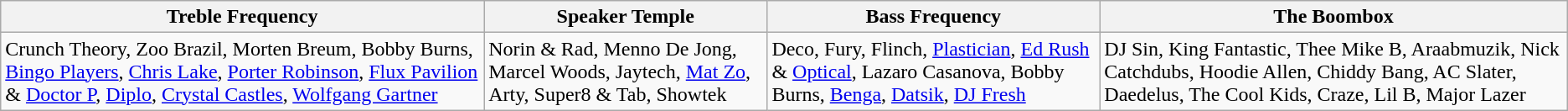<table class="wikitable">
<tr>
<th>Treble Frequency</th>
<th>Speaker Temple</th>
<th>Bass Frequency</th>
<th>The Boombox</th>
</tr>
<tr>
<td>Crunch Theory, Zoo Brazil, Morten Breum, Bobby Burns, <a href='#'>Bingo Players</a>, <a href='#'>Chris Lake</a>, <a href='#'>Porter Robinson</a>, <a href='#'>Flux Pavilion</a> & <a href='#'>Doctor P</a>, <a href='#'>Diplo</a>, <a href='#'>Crystal Castles</a>, <a href='#'>Wolfgang Gartner</a></td>
<td>Norin & Rad, Menno De Jong, Marcel Woods, Jaytech, <a href='#'>Mat Zo</a>, Arty, Super8 & Tab, Showtek</td>
<td>Deco, Fury, Flinch, <a href='#'>Plastician</a>, <a href='#'>Ed Rush</a> & <a href='#'>Optical</a>, Lazaro Casanova, Bobby Burns, <a href='#'>Benga</a>, <a href='#'>Datsik</a>, <a href='#'>DJ Fresh</a></td>
<td>DJ Sin, King Fantastic, Thee Mike B, Araabmuzik, Nick Catchdubs, Hoodie Allen, Chiddy Bang, AC Slater, Daedelus, The Cool Kids, Craze, Lil B, Major Lazer</td>
</tr>
</table>
